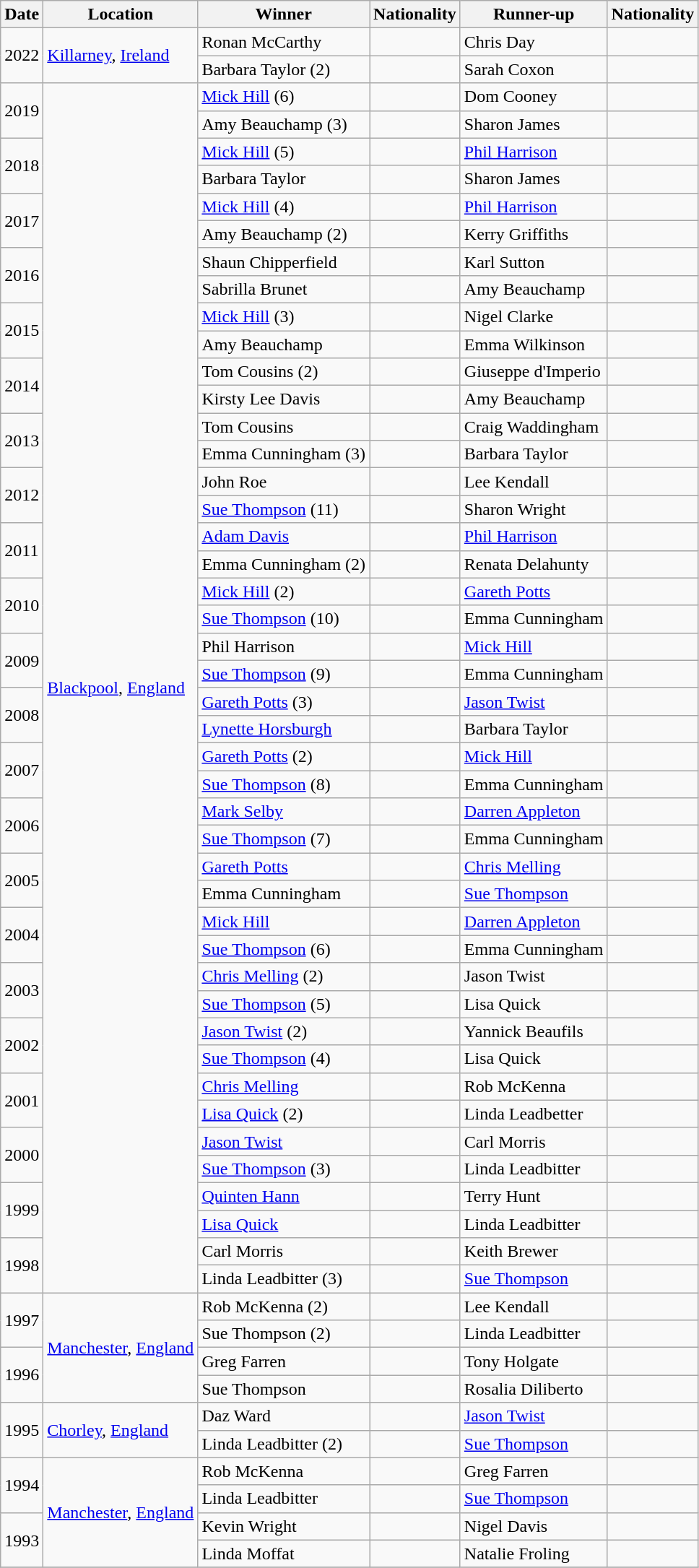<table class="wikitable">
<tr>
<th>Date</th>
<th>Location</th>
<th>Winner</th>
<th>Nationality</th>
<th>Runner-up</th>
<th>Nationality</th>
</tr>
<tr>
<td rowspan="2">2022</td>
<td rowspan="2"><a href='#'>Killarney</a>, <a href='#'>Ireland</a></td>
<td>Ronan McCarthy</td>
<td></td>
<td>Chris Day</td>
<td></td>
</tr>
<tr>
<td>Barbara Taylor (2)</td>
<td></td>
<td>Sarah Coxon</td>
<td></td>
</tr>
<tr>
<td rowspan="2">2019</td>
<td rowspan="44"><a href='#'>Blackpool</a>, <a href='#'>England</a></td>
<td><a href='#'>Mick Hill</a> (6)</td>
<td></td>
<td>Dom Cooney</td>
<td></td>
</tr>
<tr>
<td>Amy Beauchamp (3)</td>
<td></td>
<td>Sharon James</td>
<td></td>
</tr>
<tr>
<td rowspan="2">2018</td>
<td><a href='#'>Mick Hill</a> (5)</td>
<td></td>
<td><a href='#'>Phil Harrison</a></td>
<td></td>
</tr>
<tr>
<td>Barbara Taylor</td>
<td></td>
<td>Sharon James</td>
<td></td>
</tr>
<tr>
<td rowspan="2">2017</td>
<td><a href='#'>Mick Hill</a> (4)</td>
<td></td>
<td><a href='#'>Phil Harrison</a></td>
<td></td>
</tr>
<tr>
<td>Amy Beauchamp (2)</td>
<td></td>
<td>Kerry Griffiths</td>
<td></td>
</tr>
<tr>
<td rowspan="2">2016</td>
<td>Shaun Chipperfield</td>
<td></td>
<td>Karl Sutton</td>
<td></td>
</tr>
<tr>
<td>Sabrilla Brunet</td>
<td></td>
<td>Amy Beauchamp</td>
<td></td>
</tr>
<tr>
<td rowspan="2">2015</td>
<td><a href='#'>Mick Hill</a> (3)</td>
<td></td>
<td>Nigel Clarke</td>
<td></td>
</tr>
<tr>
<td>Amy Beauchamp</td>
<td></td>
<td>Emma Wilkinson</td>
<td></td>
</tr>
<tr>
<td rowspan="2">2014</td>
<td>Tom Cousins (2)</td>
<td></td>
<td>Giuseppe d'Imperio</td>
<td></td>
</tr>
<tr>
<td>Kirsty Lee Davis</td>
<td></td>
<td>Amy Beauchamp</td>
<td></td>
</tr>
<tr>
<td rowspan="2">2013</td>
<td>Tom Cousins</td>
<td></td>
<td>Craig Waddingham</td>
<td></td>
</tr>
<tr>
<td>Emma Cunningham (3)</td>
<td></td>
<td>Barbara Taylor</td>
<td></td>
</tr>
<tr>
<td rowspan="2">2012</td>
<td>John Roe</td>
<td></td>
<td>Lee Kendall</td>
<td></td>
</tr>
<tr>
<td><a href='#'>Sue Thompson</a> (11)</td>
<td></td>
<td>Sharon Wright</td>
<td></td>
</tr>
<tr>
<td rowspan="2">2011</td>
<td><a href='#'>Adam Davis</a></td>
<td></td>
<td><a href='#'>Phil Harrison</a></td>
<td></td>
</tr>
<tr>
<td>Emma Cunningham (2)</td>
<td></td>
<td>Renata Delahunty</td>
<td></td>
</tr>
<tr>
<td rowspan="2">2010</td>
<td><a href='#'>Mick Hill</a> (2)</td>
<td></td>
<td><a href='#'>Gareth Potts</a></td>
<td></td>
</tr>
<tr>
<td><a href='#'>Sue Thompson</a> (10)</td>
<td></td>
<td>Emma Cunningham</td>
<td></td>
</tr>
<tr>
<td rowspan="2">2009</td>
<td>Phil Harrison</td>
<td></td>
<td><a href='#'>Mick Hill</a></td>
<td></td>
</tr>
<tr>
<td><a href='#'>Sue Thompson</a> (9)</td>
<td></td>
<td>Emma Cunningham</td>
<td></td>
</tr>
<tr>
<td rowspan="2">2008</td>
<td><a href='#'>Gareth Potts</a> (3)</td>
<td></td>
<td><a href='#'>Jason Twist</a></td>
<td></td>
</tr>
<tr>
<td><a href='#'>Lynette Horsburgh</a></td>
<td></td>
<td>Barbara Taylor</td>
<td></td>
</tr>
<tr>
<td rowspan="2">2007</td>
<td><a href='#'>Gareth Potts</a> (2)</td>
<td></td>
<td><a href='#'>Mick Hill</a></td>
<td></td>
</tr>
<tr>
<td><a href='#'>Sue Thompson</a> (8)</td>
<td></td>
<td>Emma Cunningham</td>
<td></td>
</tr>
<tr>
<td rowspan="2">2006</td>
<td><a href='#'>Mark Selby</a></td>
<td></td>
<td><a href='#'>Darren Appleton</a></td>
<td></td>
</tr>
<tr>
<td><a href='#'>Sue Thompson</a> (7)</td>
<td></td>
<td>Emma Cunningham</td>
<td></td>
</tr>
<tr>
<td rowspan="2">2005</td>
<td><a href='#'>Gareth Potts</a></td>
<td></td>
<td><a href='#'>Chris Melling</a></td>
<td></td>
</tr>
<tr>
<td>Emma Cunningham</td>
<td></td>
<td><a href='#'>Sue Thompson</a></td>
<td></td>
</tr>
<tr>
<td rowspan="2">2004</td>
<td><a href='#'>Mick Hill</a></td>
<td></td>
<td><a href='#'>Darren Appleton</a></td>
<td></td>
</tr>
<tr>
<td><a href='#'>Sue Thompson</a> (6)</td>
<td></td>
<td>Emma Cunningham</td>
<td></td>
</tr>
<tr>
<td rowspan="2">2003</td>
<td><a href='#'>Chris Melling</a> (2)</td>
<td></td>
<td>Jason Twist</td>
<td></td>
</tr>
<tr>
<td><a href='#'>Sue Thompson</a> (5)</td>
<td></td>
<td>Lisa Quick</td>
<td></td>
</tr>
<tr>
<td rowspan="2">2002</td>
<td><a href='#'>Jason Twist</a> (2)</td>
<td></td>
<td>Yannick Beaufils</td>
<td></td>
</tr>
<tr>
<td><a href='#'>Sue Thompson</a> (4)</td>
<td></td>
<td>Lisa Quick</td>
<td></td>
</tr>
<tr>
<td rowspan="2">2001</td>
<td><a href='#'>Chris Melling</a></td>
<td></td>
<td>Rob McKenna</td>
<td></td>
</tr>
<tr>
<td><a href='#'>Lisa Quick</a> (2)</td>
<td></td>
<td>Linda Leadbetter</td>
<td></td>
</tr>
<tr>
<td rowspan="2">2000</td>
<td><a href='#'>Jason Twist</a></td>
<td></td>
<td>Carl Morris</td>
<td></td>
</tr>
<tr>
<td><a href='#'>Sue Thompson</a> (3)</td>
<td></td>
<td>Linda Leadbitter</td>
<td></td>
</tr>
<tr>
<td rowspan="2">1999</td>
<td><a href='#'>Quinten Hann</a></td>
<td></td>
<td>Terry Hunt</td>
<td></td>
</tr>
<tr>
<td><a href='#'>Lisa Quick</a></td>
<td></td>
<td>Linda Leadbitter</td>
<td></td>
</tr>
<tr>
<td rowspan="2">1998</td>
<td>Carl Morris</td>
<td></td>
<td>Keith Brewer</td>
<td></td>
</tr>
<tr>
<td>Linda Leadbitter (3)</td>
<td></td>
<td><a href='#'>Sue Thompson</a></td>
<td></td>
</tr>
<tr>
<td rowspan="2">1997</td>
<td rowspan="4"><a href='#'>Manchester</a>, <a href='#'>England</a></td>
<td>Rob McKenna (2)</td>
<td></td>
<td>Lee Kendall</td>
<td></td>
</tr>
<tr>
<td>Sue Thompson (2)</td>
<td></td>
<td>Linda Leadbitter</td>
<td></td>
</tr>
<tr>
<td rowspan="2">1996</td>
<td>Greg Farren</td>
<td></td>
<td>Tony Holgate</td>
<td></td>
</tr>
<tr>
<td>Sue Thompson</td>
<td></td>
<td>Rosalia Diliberto</td>
<td></td>
</tr>
<tr>
<td rowspan="2">1995</td>
<td rowspan="2"><a href='#'>Chorley</a>, <a href='#'>England</a></td>
<td>Daz Ward</td>
<td></td>
<td><a href='#'>Jason Twist</a></td>
<td></td>
</tr>
<tr>
<td>Linda Leadbitter (2)</td>
<td></td>
<td><a href='#'>Sue Thompson</a></td>
<td></td>
</tr>
<tr>
<td rowspan="2">1994</td>
<td rowspan="4"><a href='#'>Manchester</a>, <a href='#'>England</a></td>
<td>Rob McKenna</td>
<td></td>
<td>Greg Farren</td>
<td></td>
</tr>
<tr>
<td>Linda Leadbitter</td>
<td></td>
<td><a href='#'>Sue Thompson</a></td>
<td></td>
</tr>
<tr>
<td rowspan="2">1993</td>
<td>Kevin Wright</td>
<td></td>
<td>Nigel Davis</td>
<td></td>
</tr>
<tr>
<td>Linda Moffat</td>
<td></td>
<td>Natalie Froling</td>
<td></td>
</tr>
<tr>
</tr>
</table>
